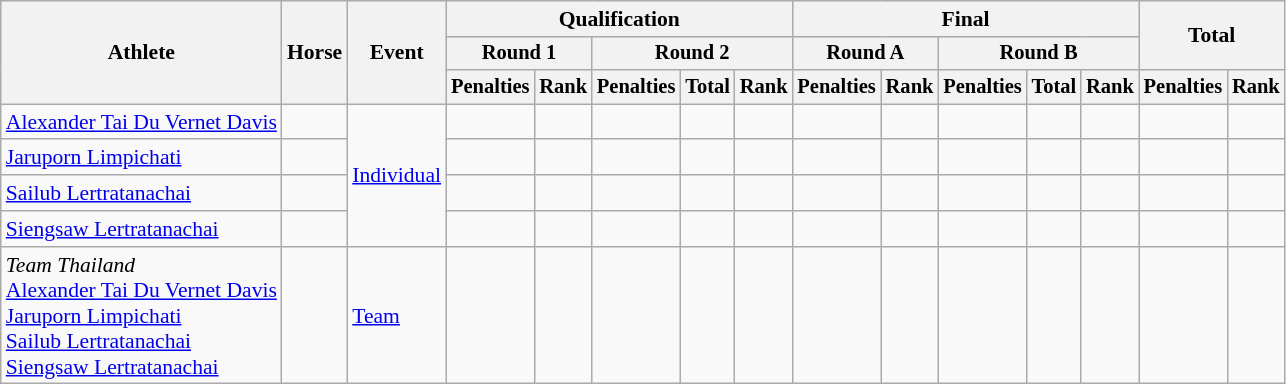<table class="wikitable" style="font-size:90%">
<tr>
<th rowspan="3">Athlete</th>
<th rowspan="3">Horse</th>
<th rowspan="3">Event</th>
<th colspan="5">Qualification</th>
<th colspan="5">Final</th>
<th rowspan=2 colspan="2">Total</th>
</tr>
<tr style="font-size:95%">
<th colspan="2">Round 1</th>
<th colspan="3">Round 2</th>
<th colspan="2">Round A</th>
<th colspan="3">Round B</th>
</tr>
<tr style="font-size:95%">
<th>Penalties</th>
<th>Rank</th>
<th>Penalties</th>
<th>Total</th>
<th>Rank</th>
<th>Penalties</th>
<th>Rank</th>
<th>Penalties</th>
<th>Total</th>
<th>Rank</th>
<th>Penalties</th>
<th>Rank</th>
</tr>
<tr align=center>
<td align=left><a href='#'>Alexander Tai Du Vernet Davis</a></td>
<td></td>
<td rowspan=4 align=left><a href='#'>Individual</a></td>
<td></td>
<td></td>
<td></td>
<td></td>
<td></td>
<td></td>
<td></td>
<td></td>
<td></td>
<td></td>
<td></td>
<td></td>
</tr>
<tr align=center>
<td align=left><a href='#'>Jaruporn Limpichati</a></td>
<td></td>
<td></td>
<td></td>
<td></td>
<td></td>
<td></td>
<td></td>
<td></td>
<td></td>
<td></td>
<td></td>
<td></td>
<td></td>
</tr>
<tr align=center>
<td align=left><a href='#'>Sailub Lertratanachai</a></td>
<td></td>
<td></td>
<td></td>
<td></td>
<td></td>
<td></td>
<td></td>
<td></td>
<td></td>
<td></td>
<td></td>
<td></td>
<td></td>
</tr>
<tr align=center>
<td align=left><a href='#'>Siengsaw Lertratanachai</a></td>
<td></td>
<td></td>
<td></td>
<td></td>
<td></td>
<td></td>
<td></td>
<td></td>
<td></td>
<td></td>
<td></td>
<td></td>
<td></td>
</tr>
<tr align=center>
<td align=left><em>Team Thailand</em><br><a href='#'>Alexander Tai Du Vernet Davis</a><br><a href='#'>Jaruporn Limpichati</a><br><a href='#'>Sailub Lertratanachai</a><br><a href='#'>Siengsaw Lertratanachai</a></td>
<td></td>
<td align=left><a href='#'>Team</a></td>
<td></td>
<td></td>
<td></td>
<td></td>
<td></td>
<td></td>
<td></td>
<td></td>
<td></td>
<td></td>
<td></td>
<td></td>
</tr>
</table>
